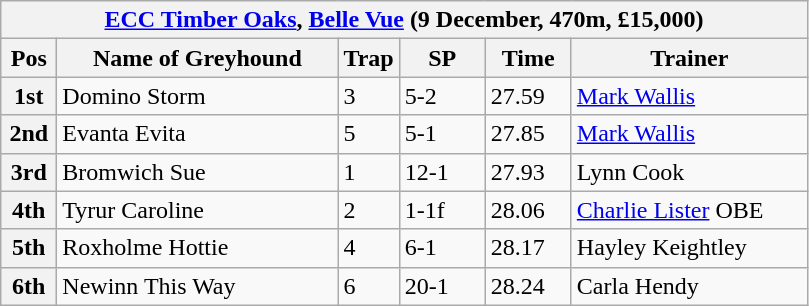<table class="wikitable">
<tr>
<th colspan="6"><a href='#'>ECC Timber Oaks</a>, <a href='#'>Belle Vue</a> (9 December, 470m, £15,000)</th>
</tr>
<tr>
<th width=30>Pos</th>
<th width=180>Name of Greyhound</th>
<th width=30>Trap</th>
<th width=50>SP</th>
<th width=50>Time</th>
<th width=150>Trainer</th>
</tr>
<tr>
<th>1st</th>
<td>Domino Storm</td>
<td>3</td>
<td>5-2</td>
<td>27.59</td>
<td><a href='#'>Mark Wallis</a></td>
</tr>
<tr>
<th>2nd</th>
<td>Evanta Evita</td>
<td>5</td>
<td>5-1</td>
<td>27.85</td>
<td><a href='#'>Mark Wallis</a></td>
</tr>
<tr>
<th>3rd</th>
<td>Bromwich Sue</td>
<td>1</td>
<td>12-1</td>
<td>27.93</td>
<td>Lynn Cook</td>
</tr>
<tr>
<th>4th</th>
<td>Tyrur Caroline</td>
<td>2</td>
<td>1-1f</td>
<td>28.06</td>
<td><a href='#'>Charlie Lister</a> OBE</td>
</tr>
<tr>
<th>5th</th>
<td>Roxholme Hottie</td>
<td>4</td>
<td>6-1</td>
<td>28.17</td>
<td>Hayley Keightley</td>
</tr>
<tr>
<th>6th</th>
<td>Newinn This Way</td>
<td>6</td>
<td>20-1</td>
<td>28.24</td>
<td>Carla Hendy</td>
</tr>
</table>
